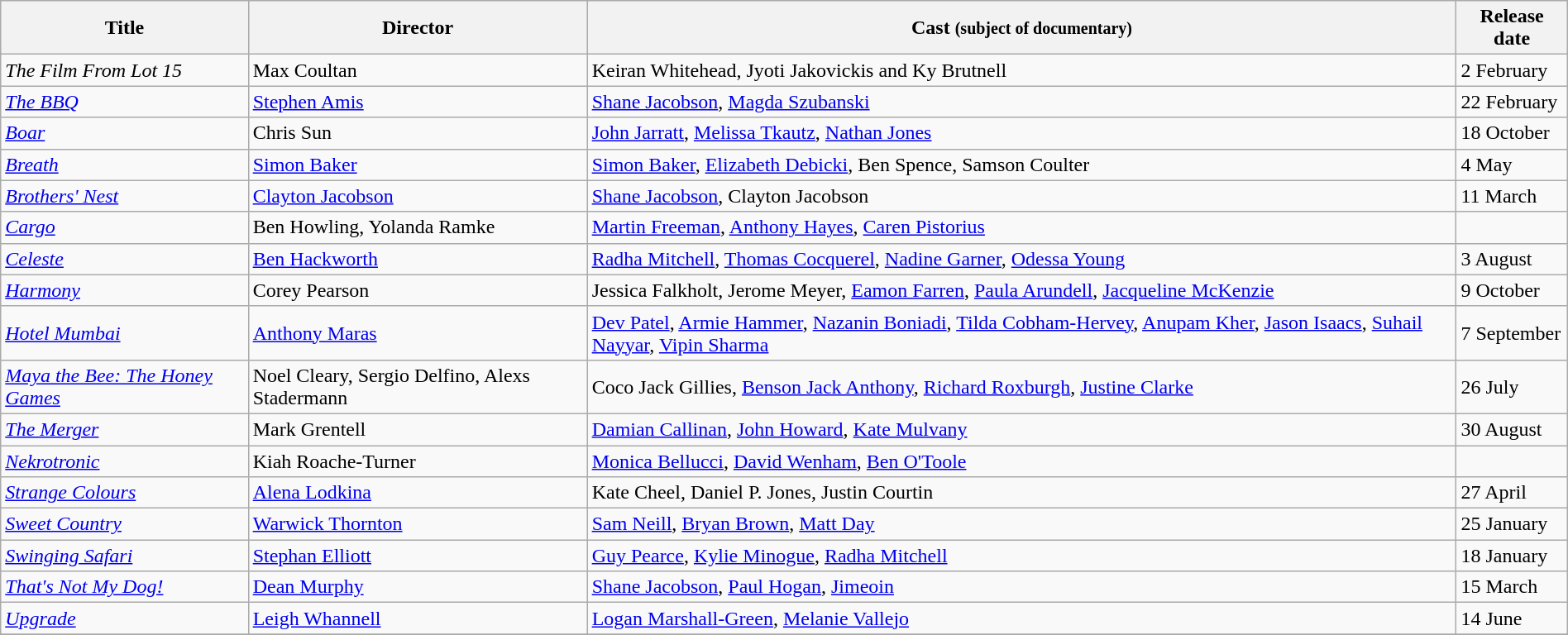<table class="wikitable sortable" style="width:100%;">
<tr>
<th>Title</th>
<th>Director</th>
<th>Cast <small>(subject of documentary)</small></th>
<th>Release date</th>
</tr>
<tr>
<td><em>The Film From Lot 15</em></td>
<td>Max Coultan</td>
<td>Keiran Whitehead, Jyoti Jakovickis and Ky Brutnell</td>
<td>2 February</td>
</tr>
<tr>
<td><span></span> <em><a href='#'>The BBQ</a></em></td>
<td><a href='#'>Stephen Amis</a></td>
<td><a href='#'>Shane Jacobson</a>, <a href='#'>Magda Szubanski</a></td>
<td>22 February</td>
</tr>
<tr>
<td><span></span> <em><a href='#'>Boar</a></em></td>
<td>Chris Sun</td>
<td><a href='#'>John Jarratt</a>, <a href='#'>Melissa Tkautz</a>, <a href='#'>Nathan Jones</a></td>
<td>18 October</td>
</tr>
<tr>
<td><span></span> <em><a href='#'>Breath</a></em></td>
<td><a href='#'>Simon Baker</a></td>
<td><a href='#'>Simon Baker</a>, <a href='#'>Elizabeth Debicki</a>, Ben Spence, Samson Coulter</td>
<td>4 May</td>
</tr>
<tr>
<td><span></span> <em><a href='#'>Brothers' Nest</a></em></td>
<td><a href='#'>Clayton Jacobson</a></td>
<td><a href='#'>Shane Jacobson</a>, Clayton Jacobson</td>
<td>11 March</td>
</tr>
<tr>
<td><span></span> <em><a href='#'>Cargo</a></em></td>
<td>Ben Howling, Yolanda Ramke</td>
<td><a href='#'>Martin Freeman</a>, <a href='#'>Anthony Hayes</a>, <a href='#'>Caren Pistorius</a></td>
<td></td>
</tr>
<tr>
<td><span></span> <em><a href='#'>Celeste</a></em></td>
<td><a href='#'>Ben Hackworth</a></td>
<td><a href='#'>Radha Mitchell</a>, <a href='#'>Thomas Cocquerel</a>, <a href='#'>Nadine Garner</a>, <a href='#'>Odessa Young</a></td>
<td>3 August</td>
</tr>
<tr>
<td><span></span> <em><a href='#'>Harmony</a></em></td>
<td>Corey Pearson</td>
<td>Jessica Falkholt, Jerome Meyer, <a href='#'>Eamon Farren</a>, <a href='#'>Paula Arundell</a>, <a href='#'>Jacqueline McKenzie</a></td>
<td>9 October</td>
</tr>
<tr>
<td><span></span> <em><a href='#'>Hotel Mumbai</a></em></td>
<td><a href='#'>Anthony Maras</a></td>
<td><a href='#'>Dev Patel</a>, <a href='#'>Armie Hammer</a>, <a href='#'>Nazanin Boniadi</a>, <a href='#'>Tilda Cobham-Hervey</a>, <a href='#'>Anupam Kher</a>, <a href='#'>Jason Isaacs</a>, <a href='#'>Suhail Nayyar</a>, <a href='#'>Vipin Sharma</a></td>
<td>7 September</td>
</tr>
<tr>
<td><span></span> <em><a href='#'>Maya the Bee: The Honey Games</a></em></td>
<td>Noel Cleary, Sergio Delfino, Alexs Stadermann</td>
<td>Coco Jack Gillies, <a href='#'>Benson Jack Anthony</a>, <a href='#'>Richard Roxburgh</a>, <a href='#'>Justine Clarke</a></td>
<td>26 July</td>
</tr>
<tr>
<td><span></span> <em><a href='#'>The Merger</a></em></td>
<td>Mark Grentell</td>
<td><a href='#'>Damian Callinan</a>, <a href='#'>John Howard</a>, <a href='#'>Kate Mulvany</a></td>
<td>30 August</td>
</tr>
<tr>
<td><span></span> <em><a href='#'>Nekrotronic</a></em></td>
<td>Kiah Roache-Turner</td>
<td><a href='#'>Monica Bellucci</a>, <a href='#'>David Wenham</a>, <a href='#'>Ben O'Toole</a></td>
<td></td>
</tr>
<tr>
<td><span></span> <em><a href='#'>Strange Colours</a></em></td>
<td><a href='#'>Alena Lodkina</a></td>
<td>Kate Cheel, Daniel P. Jones, Justin Courtin</td>
<td>27 April</td>
</tr>
<tr>
<td><span></span> <em><a href='#'>Sweet Country</a></em></td>
<td><a href='#'>Warwick Thornton</a></td>
<td><a href='#'>Sam Neill</a>, <a href='#'>Bryan Brown</a>, <a href='#'>Matt Day</a></td>
<td>25 January</td>
</tr>
<tr>
<td><span></span> <em><a href='#'>Swinging Safari</a></em></td>
<td><a href='#'>Stephan Elliott</a></td>
<td><a href='#'>Guy Pearce</a>, <a href='#'>Kylie Minogue</a>, <a href='#'>Radha Mitchell</a></td>
<td>18 January</td>
</tr>
<tr>
<td><span></span> <em><a href='#'>That's Not My Dog!</a></em></td>
<td><a href='#'>Dean Murphy</a></td>
<td><a href='#'>Shane Jacobson</a>, <a href='#'>Paul Hogan</a>, <a href='#'>Jimeoin</a></td>
<td>15 March</td>
</tr>
<tr>
<td><span></span> <em><a href='#'>Upgrade</a></em></td>
<td><a href='#'>Leigh Whannell</a></td>
<td><a href='#'>Logan Marshall-Green</a>, <a href='#'>Melanie Vallejo</a></td>
<td>14 June</td>
</tr>
<tr>
</tr>
</table>
